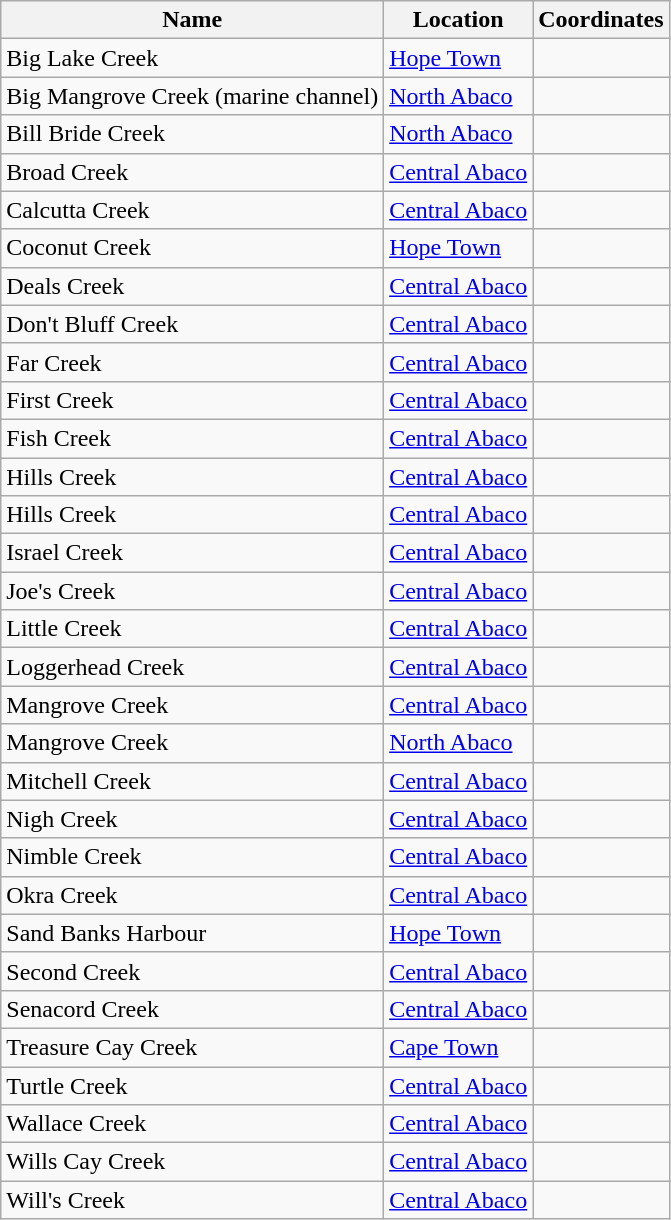<table class="wikitable sortable plainrowheaders">
<tr>
<th>Name</th>
<th>Location</th>
<th>Coordinates</th>
</tr>
<tr>
<td>Big Lake Creek</td>
<td><a href='#'>Hope Town</a></td>
<td></td>
</tr>
<tr>
<td>Big Mangrove Creek (marine channel)</td>
<td><a href='#'>North Abaco</a></td>
<td></td>
</tr>
<tr>
<td>Bill Bride Creek</td>
<td><a href='#'>North Abaco</a></td>
<td></td>
</tr>
<tr>
<td>Broad Creek</td>
<td><a href='#'>Central Abaco</a></td>
<td></td>
</tr>
<tr>
<td>Calcutta Creek</td>
<td><a href='#'>Central Abaco</a></td>
<td></td>
</tr>
<tr>
<td>Coconut Creek</td>
<td><a href='#'>Hope Town</a></td>
<td></td>
</tr>
<tr>
<td>Deals Creek</td>
<td><a href='#'>Central Abaco</a></td>
<td></td>
</tr>
<tr>
<td>Don't Bluff Creek</td>
<td><a href='#'>Central Abaco</a></td>
<td></td>
</tr>
<tr>
<td>Far Creek</td>
<td><a href='#'>Central Abaco</a></td>
<td></td>
</tr>
<tr>
<td>First Creek</td>
<td><a href='#'>Central Abaco</a></td>
<td></td>
</tr>
<tr>
<td>Fish Creek</td>
<td><a href='#'>Central Abaco</a></td>
<td></td>
</tr>
<tr>
<td>Hills Creek</td>
<td><a href='#'>Central Abaco</a></td>
<td></td>
</tr>
<tr>
<td>Hills Creek</td>
<td><a href='#'>Central Abaco</a></td>
<td></td>
</tr>
<tr>
<td>Israel Creek</td>
<td><a href='#'>Central Abaco</a></td>
<td></td>
</tr>
<tr>
<td>Joe's Creek</td>
<td><a href='#'>Central Abaco</a></td>
<td></td>
</tr>
<tr>
<td>Little Creek</td>
<td><a href='#'>Central Abaco</a></td>
<td></td>
</tr>
<tr>
<td>Loggerhead Creek</td>
<td><a href='#'>Central Abaco</a></td>
<td></td>
</tr>
<tr>
<td>Mangrove Creek</td>
<td><a href='#'>Central Abaco</a></td>
<td></td>
</tr>
<tr>
<td>Mangrove Creek</td>
<td><a href='#'>North Abaco</a></td>
<td></td>
</tr>
<tr>
<td>Mitchell Creek</td>
<td><a href='#'>Central Abaco</a></td>
<td></td>
</tr>
<tr>
<td>Nigh Creek</td>
<td><a href='#'>Central Abaco</a></td>
<td></td>
</tr>
<tr>
<td>Nimble Creek</td>
<td><a href='#'>Central Abaco</a></td>
<td></td>
</tr>
<tr>
<td>Okra Creek</td>
<td><a href='#'>Central Abaco</a></td>
<td></td>
</tr>
<tr>
<td>Sand Banks Harbour</td>
<td><a href='#'>Hope Town</a></td>
<td></td>
</tr>
<tr>
<td>Second Creek</td>
<td><a href='#'>Central Abaco</a></td>
<td></td>
</tr>
<tr>
<td>Senacord Creek</td>
<td><a href='#'>Central Abaco</a></td>
<td></td>
</tr>
<tr>
<td>Treasure Cay Creek</td>
<td><a href='#'>Cape Town</a></td>
<td></td>
</tr>
<tr>
<td>Turtle Creek</td>
<td><a href='#'>Central Abaco</a></td>
<td></td>
</tr>
<tr>
<td>Wallace Creek</td>
<td><a href='#'>Central Abaco</a></td>
<td></td>
</tr>
<tr>
<td>Wills Cay Creek</td>
<td><a href='#'>Central Abaco</a></td>
<td></td>
</tr>
<tr>
<td>Will's Creek</td>
<td><a href='#'>Central Abaco</a></td>
<td></td>
</tr>
</table>
